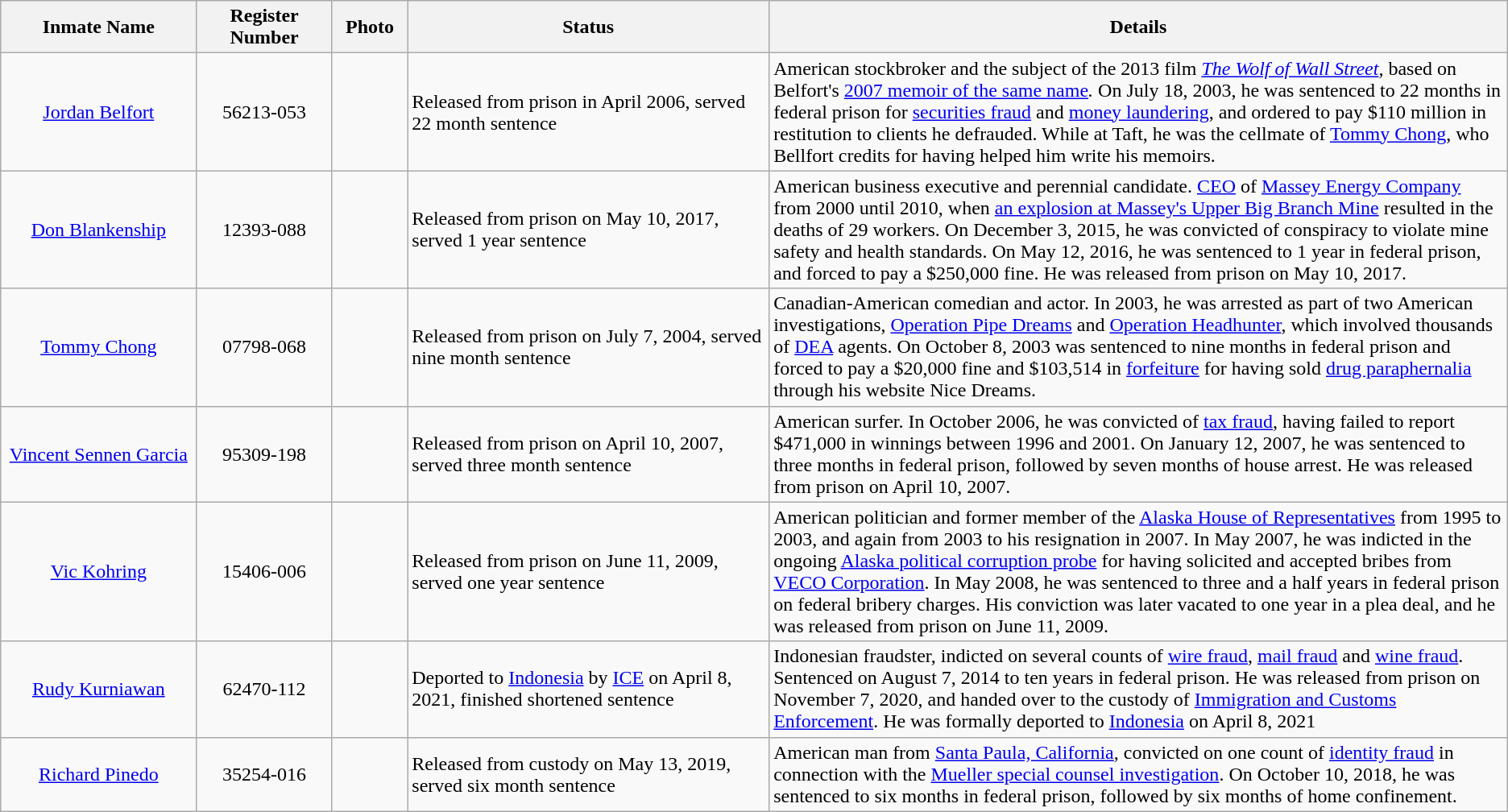<table class="wikitable sortable">
<tr>
<th width=13%>Inmate Name</th>
<th width=9%>Register Number</th>
<th width=5%>Photo</th>
<th width=24%>Status</th>
<th width=54%>Details</th>
</tr>
<tr>
<td align="center"><a href='#'>Jordan Belfort</a></td>
<td align="center">56213-053</td>
<td></td>
<td>Released from prison in April 2006, served 22 month sentence</td>
<td>American stockbroker and the subject of the 2013 film <em><a href='#'>The Wolf of Wall Street</a>,</em> based on Belfort's <a href='#'>2007 memoir of the same name</a><em>.</em> On July 18, 2003, he was sentenced to 22 months in federal prison for <a href='#'>securities fraud</a> and <a href='#'>money laundering</a>, and ordered to pay $110 million in restitution to clients he defrauded. While at Taft, he was the cellmate of <a href='#'>Tommy Chong</a>, who Bellfort credits for having helped him write his memoirs.</td>
</tr>
<tr>
<td align="center"><a href='#'>Don Blankenship</a></td>
<td align="center">12393-088</td>
<td></td>
<td>Released from prison on May 10, 2017, served 1 year sentence</td>
<td>American business executive and perennial candidate. <a href='#'>CEO</a> of <a href='#'>Massey Energy Company</a> from 2000 until 2010, when <a href='#'>an explosion at Massey's Upper Big Branch Mine</a> resulted in the deaths of 29 workers. On December 3, 2015, he was convicted of conspiracy to violate mine safety and health standards. On May 12, 2016, he was sentenced to 1 year in federal prison, and forced to pay a $250,000 fine. He was released from prison on May 10, 2017.</td>
</tr>
<tr>
<td align="center"><a href='#'>Tommy Chong</a></td>
<td align="center">07798-068</td>
<td></td>
<td>Released from prison on July 7, 2004, served nine month sentence</td>
<td>Canadian-American comedian and actor. In 2003, he was arrested as part of two American investigations, <a href='#'>Operation Pipe Dreams</a> and <a href='#'>Operation Headhunter</a>, which involved thousands of <a href='#'>DEA</a> agents. On October 8, 2003 was sentenced to nine months in federal prison and forced to pay a $20,000 fine and $103,514 in <a href='#'>forfeiture</a> for having sold <a href='#'>drug paraphernalia</a> through his website Nice Dreams.</td>
</tr>
<tr>
<td align="center"><a href='#'>Vincent Sennen Garcia</a></td>
<td align="center">95309-198</td>
<td></td>
<td>Released from prison on April 10, 2007, served three month sentence</td>
<td>American surfer. In October 2006, he was convicted of <a href='#'>tax fraud</a>, having failed to report $471,000 in winnings between 1996 and 2001. On January 12, 2007, he was sentenced to three months in federal prison, followed by seven months of house arrest. He was released from prison on April 10, 2007.</td>
</tr>
<tr>
<td align="center"><a href='#'>Vic Kohring</a></td>
<td align="center">15406-006</td>
<td></td>
<td>Released from prison on June 11, 2009, served one year sentence</td>
<td>American politician and former member of the <a href='#'>Alaska House of Representatives</a> from 1995 to 2003, and again from 2003 to his resignation in 2007. In May 2007, he was indicted in the ongoing <a href='#'>Alaska political corruption probe</a> for having solicited and accepted bribes from <a href='#'>VECO Corporation</a>. In May 2008, he was sentenced to three and a half years in federal prison on federal bribery charges. His conviction was later vacated to one year in a plea deal, and he was released from prison on June 11, 2009.</td>
</tr>
<tr>
<td align="center"><a href='#'>Rudy Kurniawan</a></td>
<td align="center">62470-112</td>
<td></td>
<td>Deported to <a href='#'>Indonesia</a> by <a href='#'>ICE</a> on April 8, 2021, finished shortened sentence</td>
<td>Indonesian fraudster, indicted on several counts of <a href='#'>wire fraud</a>, <a href='#'>mail fraud</a> and <a href='#'>wine fraud</a>. Sentenced on August 7, 2014 to ten years in federal prison. He was released from prison on November 7, 2020, and handed over to the custody of <a href='#'>Immigration and Customs Enforcement</a>. He was formally deported to <a href='#'>Indonesia</a> on April 8, 2021</td>
</tr>
<tr>
<td align="center"><a href='#'>Richard Pinedo</a></td>
<td align="center">35254-016</td>
<td></td>
<td>Released from custody on May 13, 2019, served six month sentence</td>
<td>American man from <a href='#'>Santa Paula, California</a>, convicted on one count of <a href='#'>identity fraud</a> in connection with the <a href='#'>Mueller special counsel investigation</a>. On October 10, 2018, he was sentenced to six months in federal prison, followed by six months of home confinement.</td>
</tr>
</table>
